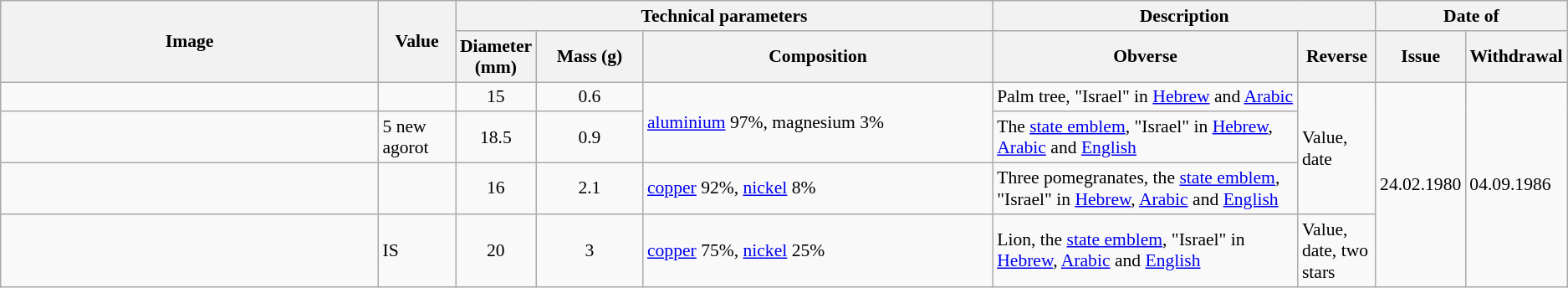<table class="wikitable" style="font-size: 90%">
<tr>
<th width="25%" rowspan=2><strong>Image</strong></th>
<th width="5%"rowspan=2><strong>Value</strong></th>
<th colspan="3"><strong>Technical parameters</strong></th>
<th colspan="2"><strong>Description</strong></th>
<th colspan="2"><strong>Date of</strong></th>
</tr>
<tr>
<th width="5%"><strong>Diameter (mm)</strong></th>
<th width="7%"><strong>Mass (g)</strong></th>
<th width="23%"><strong>Composition</strong></th>
<th width="20%"><strong>Obverse</strong></th>
<th width="5%"><strong>Reverse</strong></th>
<th width="5%"><strong>Issue</strong></th>
<th width="5%"><strong>Withdrawal</strong></th>
</tr>
<tr>
<td></td>
<td></td>
<td align="center">15</td>
<td align="center">0.6</td>
<td rowspan="2"><a href='#'>aluminium</a> 97%, magnesium 3%</td>
<td>Palm tree, "Israel" in <a href='#'>Hebrew</a> and <a href='#'>Arabic</a></td>
<td rowspan=3>Value, date</td>
<td rowspan="4">24.02.1980<br></td>
<td rowspan="4">04.09.1986</td>
</tr>
<tr>
<td></td>
<td>5 new agorot</td>
<td align="center">18.5</td>
<td align="center">0.9</td>
<td>The <a href='#'>state emblem</a>, "Israel" in <a href='#'>Hebrew</a>, <a href='#'>Arabic</a> and <a href='#'>English</a></td>
</tr>
<tr>
<td></td>
<td></td>
<td align="center">16</td>
<td align="center">2.1</td>
<td><a href='#'>copper</a> 92%, <a href='#'>nickel</a> 8%</td>
<td>Three pomegranates, the <a href='#'>state emblem</a>, "Israel" in <a href='#'>Hebrew</a>, <a href='#'>Arabic</a> and <a href='#'>English</a></td>
</tr>
<tr>
<td></td>
<td>IS</td>
<td align="center">20</td>
<td align="center">3</td>
<td><a href='#'>copper</a> 75%, <a href='#'>nickel</a> 25%</td>
<td>Lion, the <a href='#'>state emblem</a>, "Israel" in <a href='#'>Hebrew</a>, <a href='#'>Arabic</a> and <a href='#'>English</a></td>
<td>Value, date, two stars</td>
</tr>
</table>
